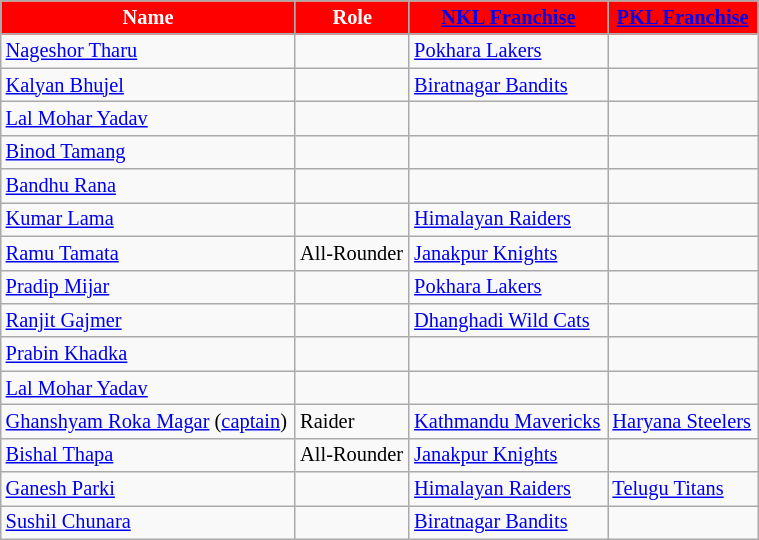<table class="wikitable"  style="font-size:85%; width:40%;">
<tr>
<th style="background:Red; color:white; text-align:center;">Name</th>
<th style="background:Red; color:white; text-align:center;">Role</th>
<th style="background:Red; color:white; text-align:center;"><a href='#'> NKL Franchise</a></th>
<th style="background:Red; color:white; text-align:center;"><a href='#'> PKL Franchise</a></th>
</tr>
<tr>
<td><a href='#'>Nageshor Tharu</a></td>
<td></td>
<td><a href='#'>Pokhara Lakers</a></td>
<td></td>
</tr>
<tr>
<td><a href='#'>Kalyan Bhujel</a></td>
<td></td>
<td><a href='#'>Biratnagar Bandits</a></td>
<td></td>
</tr>
<tr>
<td><a href='#'>Lal Mohar Yadav</a></td>
<td></td>
<td></td>
<td></td>
</tr>
<tr>
<td><a href='#'>Binod Tamang</a></td>
<td></td>
<td></td>
<td></td>
</tr>
<tr>
<td><a href='#'>Bandhu Rana</a></td>
<td></td>
<td></td>
<td></td>
</tr>
<tr>
<td><a href='#'>Kumar Lama</a></td>
<td></td>
<td><a href='#'>Himalayan Raiders</a></td>
<td></td>
</tr>
<tr>
<td><a href='#'>Ramu Tamata</a></td>
<td>All-Rounder</td>
<td><a href='#'>Janakpur Knights</a></td>
<td></td>
</tr>
<tr>
<td><a href='#'>Pradip Mijar</a></td>
<td></td>
<td><a href='#'>Pokhara Lakers</a></td>
<td></td>
</tr>
<tr>
<td><a href='#'>Ranjit Gajmer</a></td>
<td></td>
<td><a href='#'>Dhanghadi Wild Cats</a></td>
<td></td>
</tr>
<tr>
<td><a href='#'>Prabin Khadka</a></td>
<td></td>
<td></td>
<td></td>
</tr>
<tr>
<td><a href='#'>Lal Mohar Yadav</a></td>
<td></td>
<td></td>
<td></td>
</tr>
<tr>
<td><a href='#'>Ghanshyam Roka Magar</a> (<a href='#'>captain</a>)</td>
<td>Raider</td>
<td><a href='#'>Kathmandu Mavericks</a></td>
<td><a href='#'>Haryana Steelers</a></td>
</tr>
<tr>
<td><a href='#'>Bishal Thapa</a></td>
<td>All-Rounder</td>
<td><a href='#'>Janakpur Knights</a></td>
<td></td>
</tr>
<tr>
<td><a href='#'>Ganesh Parki</a></td>
<td></td>
<td><a href='#'>Himalayan Raiders</a></td>
<td><a href='#'>Telugu Titans</a></td>
</tr>
<tr>
<td><a href='#'>Sushil Chunara</a></td>
<td></td>
<td><a href='#'>Biratnagar Bandits</a></td>
<td></td>
</tr>
</table>
